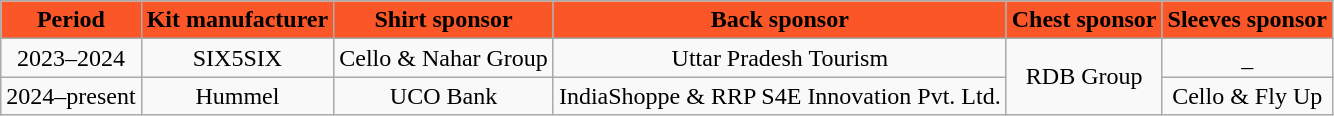<table class="wikitable" style="text-align:center;">
<tr>
<th style="background-color:#FA5628; color:#000000;">Period</th>
<th style="background-color:#FA5628; color:#000000;">Kit manufacturer</th>
<th style="background-color:#FA5628; color:#000000;">Shirt sponsor</th>
<th style="background-color:#FA5628; color:#000000;">Back sponsor</th>
<th style="background-color:#FA5628; color:#000000;">Chest sponsor</th>
<th style="background-color:#FA5628; color:#000000;">Sleeves sponsor</th>
</tr>
<tr>
<td>2023–2024<br></td>
<td>SIX5SIX</td>
<td>Cello & Nahar Group</td>
<td rowspan="2">Uttar Pradesh Tourism</td>
<td rowspan="3">RDB Group</td>
<td>_</td>
</tr>
<tr>
<td rowspan="2">2024–present</td>
<td rowspan="2">Hummel</td>
<td rowspan="2">UCO Bank</td>
<td rowspan="2">Cello & Fly Up</td>
</tr>
<tr>
<td>IndiaShoppe & RRP S4E Innovation Pvt. Ltd.</td>
</tr>
</table>
